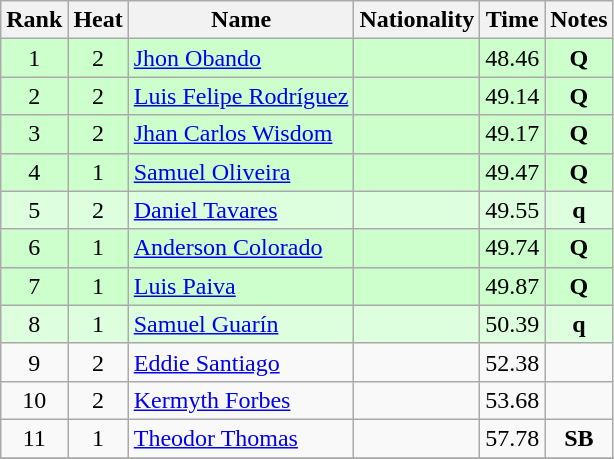<table class="wikitable sortable" style="text-align:center">
<tr>
<th>Rank</th>
<th>Heat</th>
<th>Name</th>
<th>Nationality</th>
<th>Time</th>
<th>Notes</th>
</tr>
<tr bgcolor=ccffcc>
<td>1</td>
<td>2</td>
<td align=left><a href='#'>Jhon Obando</a></td>
<td align=left></td>
<td>48.46</td>
<td><strong>Q</strong></td>
</tr>
<tr bgcolor=ccffcc>
<td>2</td>
<td>2</td>
<td align=left><a href='#'>Luis Felipe Rodríguez</a></td>
<td align=left></td>
<td>49.14</td>
<td><strong>Q</strong></td>
</tr>
<tr bgcolor=ccffcc>
<td>3</td>
<td>2</td>
<td align=left><a href='#'>Jhan Carlos Wisdom</a></td>
<td align=left></td>
<td>49.17</td>
<td><strong>Q</strong></td>
</tr>
<tr bgcolor=ccffcc>
<td>4</td>
<td>1</td>
<td align=left><a href='#'>Samuel Oliveira</a></td>
<td align=left></td>
<td>49.47</td>
<td><strong>Q</strong></td>
</tr>
<tr bgcolor=ddffdd>
<td>5</td>
<td>2</td>
<td align=left><a href='#'>Daniel Tavares</a></td>
<td align=left></td>
<td>49.55</td>
<td><strong>q</strong></td>
</tr>
<tr bgcolor=ccffcc>
<td>6</td>
<td>1</td>
<td align=left><a href='#'>Anderson Colorado</a></td>
<td align=left></td>
<td>49.74</td>
<td><strong>Q</strong></td>
</tr>
<tr bgcolor=ccffcc>
<td>7</td>
<td>1</td>
<td align=left><a href='#'>Luis Paiva</a></td>
<td align=left></td>
<td>49.87</td>
<td><strong>Q</strong></td>
</tr>
<tr bgcolor=ddffdd>
<td>8</td>
<td>1</td>
<td align=left><a href='#'>Samuel Guarín</a></td>
<td align=left></td>
<td>50.39</td>
<td><strong>q</strong></td>
</tr>
<tr>
<td>9</td>
<td>2</td>
<td align=left><a href='#'>Eddie Santiago</a></td>
<td align=left></td>
<td>52.38</td>
<td></td>
</tr>
<tr>
<td>10</td>
<td>2</td>
<td align=left><a href='#'>Kermyth Forbes</a></td>
<td align=left></td>
<td>53.68</td>
<td></td>
</tr>
<tr>
<td>11</td>
<td>1</td>
<td align=left><a href='#'>Theodor Thomas</a></td>
<td align=left></td>
<td>57.78</td>
<td><strong>SB</strong></td>
</tr>
<tr>
</tr>
</table>
